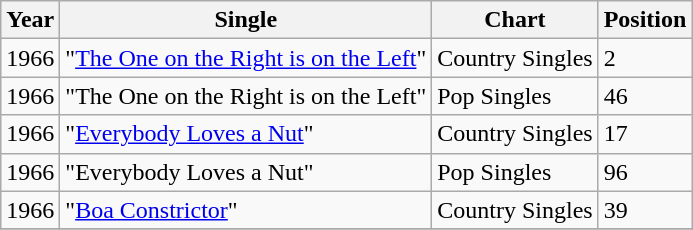<table class="wikitable">
<tr>
<th align="left">Year</th>
<th align="left">Single</th>
<th align="left">Chart</th>
<th align="left">Position</th>
</tr>
<tr>
<td align="left">1966</td>
<td align="left">"<a href='#'>The One on the Right is on the Left</a>"</td>
<td align="left">Country Singles</td>
<td align="left">2</td>
</tr>
<tr>
<td align="left">1966</td>
<td align="left">"The One on the Right is on the Left"</td>
<td align="left">Pop Singles</td>
<td align="left">46</td>
</tr>
<tr>
<td align="left">1966</td>
<td align="left">"<a href='#'>Everybody Loves a Nut</a>"</td>
<td align="left">Country Singles</td>
<td align="left">17</td>
</tr>
<tr>
<td align="left">1966</td>
<td align="left">"Everybody Loves a Nut"</td>
<td align="left">Pop Singles</td>
<td align="left">96</td>
</tr>
<tr>
<td align="left">1966</td>
<td align="left">"<a href='#'>Boa Constrictor</a>"</td>
<td align="left">Country Singles</td>
<td align="left">39</td>
</tr>
<tr>
</tr>
</table>
